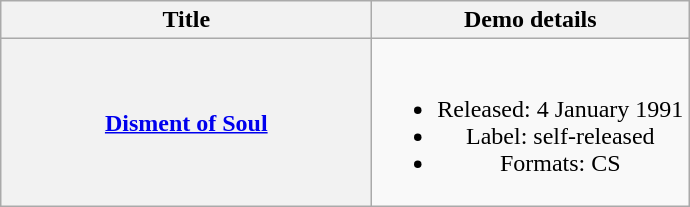<table class="wikitable plainrowheaders" style="text-align:center;">
<tr>
<th scope="col" style="width:15em;">Title</th>
<th scope="col">Demo details</th>
</tr>
<tr>
<th scope="row"><a href='#'>Disment of Soul</a></th>
<td><br><ul><li>Released: 4 January 1991</li><li>Label: self-released</li><li>Formats: CS</li></ul></td>
</tr>
</table>
